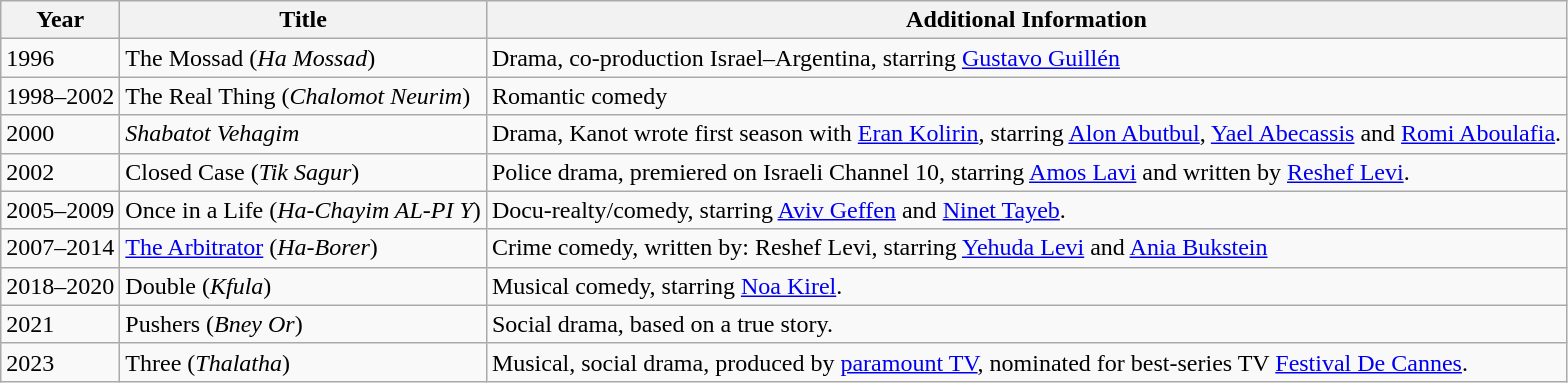<table class="wikitable">
<tr>
<th>Year</th>
<th>Title</th>
<th>Additional Information</th>
</tr>
<tr>
<td>1996</td>
<td>The Mossad (<em>Ha Mossad</em>)</td>
<td>Drama, co-production Israel–Argentina, starring <a href='#'>Gustavo Guillén</a></td>
</tr>
<tr>
<td>1998–2002</td>
<td>The Real Thing (<em>Chalomot Neurim</em>)</td>
<td>Romantic comedy</td>
</tr>
<tr>
<td>2000</td>
<td><em>Shabatot Vehagim</em></td>
<td>Drama, Kanot wrote first season with <a href='#'>Eran Kolirin</a>, starring <a href='#'>Alon Abutbul</a>, <a href='#'>Yael Abecassis</a> and <a href='#'>Romi Aboulafia</a>.</td>
</tr>
<tr>
<td>2002</td>
<td>Closed Case (<em>Tik Sagur</em>)</td>
<td>Police drama, premiered on Israeli Channel 10, starring <a href='#'>Amos Lavi</a> and written by <a href='#'>Reshef Levi</a>.</td>
</tr>
<tr>
<td>2005–2009</td>
<td>Once in a Life (<em>Ha-Chayim AL-PI Y</em>)</td>
<td>Docu-realty/comedy, starring <a href='#'>Aviv Geffen</a> and <a href='#'>Ninet Tayeb</a>.</td>
</tr>
<tr>
<td>2007–2014</td>
<td><a href='#'>The Arbitrator</a> (<em>Ha-Borer</em>)</td>
<td>Crime comedy, written by: Reshef Levi, starring <a href='#'>Yehuda Levi</a> and <a href='#'>Ania Bukstein</a></td>
</tr>
<tr>
<td>2018–2020</td>
<td>Double (<em>Kfula</em>)</td>
<td>Musical comedy, starring <a href='#'>Noa Kirel</a>.</td>
</tr>
<tr>
<td>2021</td>
<td>Pushers (<em>Bney Or</em>)</td>
<td>Social drama, based on a true story.</td>
</tr>
<tr>
<td>2023</td>
<td>Three (<em>Thalatha</em>)</td>
<td>Musical, social drama, produced by <a href='#'>paramount TV</a>,  nominated for  best-series TV <a href='#'>Festival De Cannes</a>.</td>
</tr>
</table>
